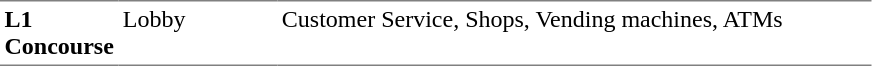<table table border=0 cellspacing=0 cellpadding=3>
<tr>
<td style="border-bottom:solid 1px gray; border-top:solid 1px gray;" valign=top width=50><strong>L1<br>Concourse</strong></td>
<td style="border-bottom:solid 1px gray; border-top:solid 1px gray;" valign=top width=100>Lobby</td>
<td style="border-bottom:solid 1px gray; border-top:solid 1px gray;" valign=top width=390>Customer Service, Shops, Vending machines, ATMs</td>
</tr>
</table>
